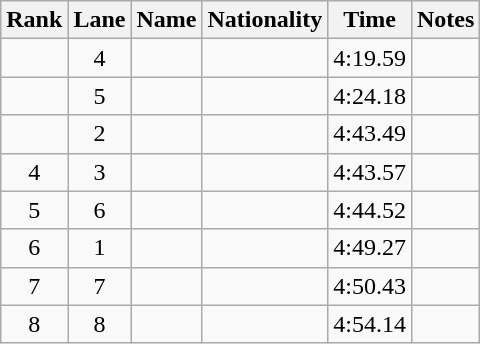<table class="wikitable sortable" style="text-align:center">
<tr>
<th>Rank</th>
<th>Lane</th>
<th>Name</th>
<th>Nationality</th>
<th>Time</th>
<th>Notes</th>
</tr>
<tr>
<td></td>
<td>4</td>
<td align=left></td>
<td align=left></td>
<td>4:19.59</td>
<td><strong></strong></td>
</tr>
<tr>
<td></td>
<td>5</td>
<td align=left></td>
<td align=left></td>
<td>4:24.18</td>
<td></td>
</tr>
<tr>
<td></td>
<td>2</td>
<td align=left></td>
<td align=left></td>
<td>4:43.49</td>
<td></td>
</tr>
<tr>
<td>4</td>
<td>3</td>
<td align=left></td>
<td align=left></td>
<td>4:43.57</td>
<td></td>
</tr>
<tr>
<td>5</td>
<td>6</td>
<td align=left></td>
<td align=left></td>
<td>4:44.52</td>
<td></td>
</tr>
<tr>
<td>6</td>
<td>1</td>
<td align=left></td>
<td align=left></td>
<td>4:49.27</td>
<td></td>
</tr>
<tr>
<td>7</td>
<td>7</td>
<td align=left></td>
<td align=left></td>
<td>4:50.43</td>
<td></td>
</tr>
<tr>
<td>8</td>
<td>8</td>
<td align=left></td>
<td align=left></td>
<td>4:54.14</td>
<td></td>
</tr>
</table>
